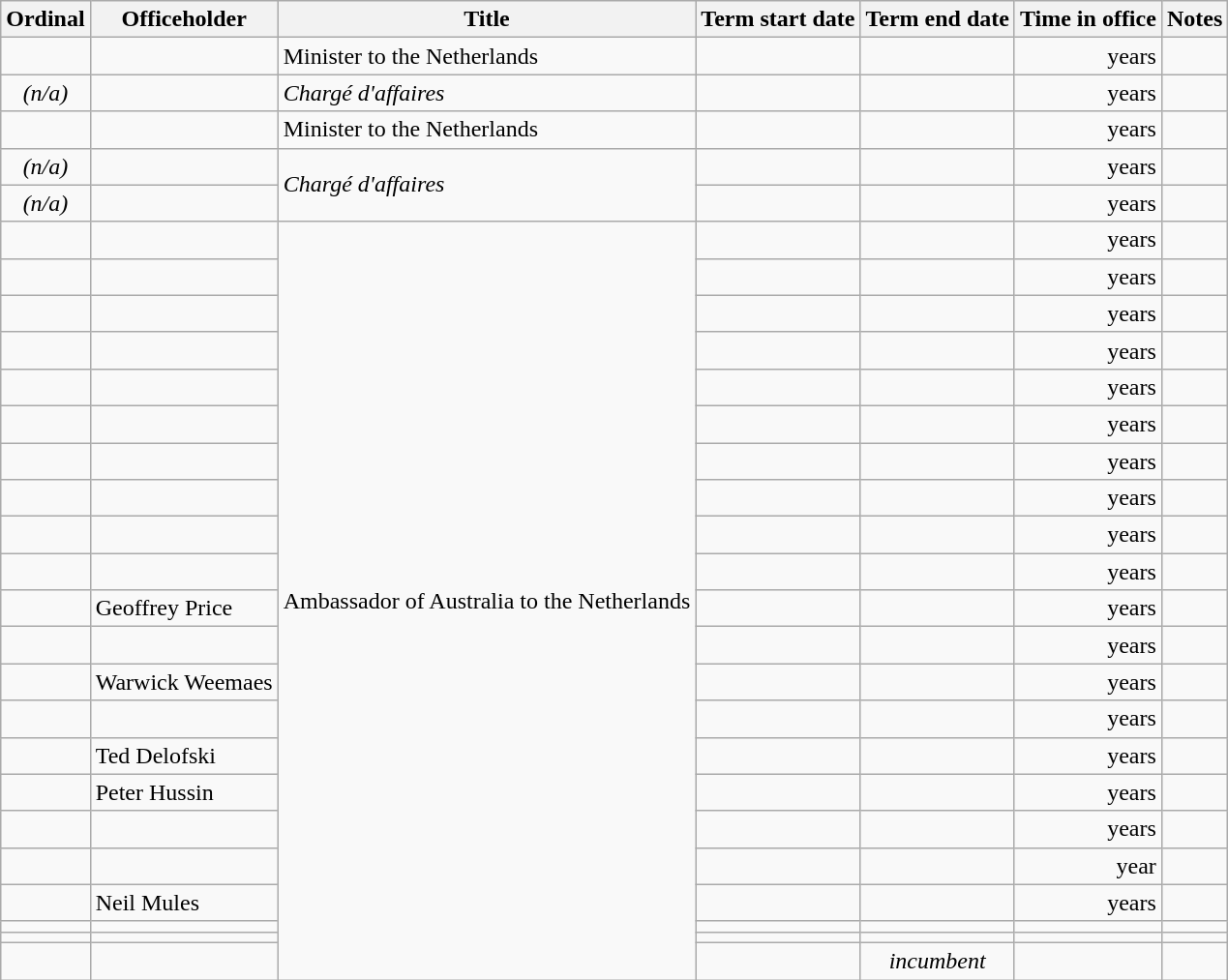<table class='wikitable sortable'>
<tr>
<th>Ordinal</th>
<th>Officeholder</th>
<th>Title</th>
<th>Term start date</th>
<th>Term end date</th>
<th>Time in office</th>
<th>Notes</th>
</tr>
<tr>
<td align=center></td>
<td> </td>
<td>Minister to the Netherlands</td>
<td align=center></td>
<td align=center></td>
<td align=right> years</td>
<td></td>
</tr>
<tr>
<td align=center><em>(n/a)</em></td>
<td></td>
<td><em>Chargé d'affaires</em></td>
<td align=center></td>
<td align=center></td>
<td align=right> years</td>
<td></td>
</tr>
<tr>
<td align=center></td>
<td> </td>
<td>Minister to the Netherlands</td>
<td align=center></td>
<td align=center></td>
<td align=right> years</td>
<td></td>
</tr>
<tr>
<td align=center><em>(n/a)</em></td>
<td></td>
<td rowspan=2><em>Chargé d'affaires</em></td>
<td align=center></td>
<td align=center></td>
<td align=right> years</td>
<td></td>
</tr>
<tr>
<td align=center><em>(n/a)</em></td>
<td></td>
<td align=center></td>
<td align=center></td>
<td align=right> years</td>
<td></td>
</tr>
<tr>
<td align=center></td>
<td> </td>
<td rowspan=22>Ambassador of Australia to the Netherlands</td>
<td align=center></td>
<td align=center></td>
<td align=right> years</td>
<td></td>
</tr>
<tr>
<td align=center></td>
<td></td>
<td align=center></td>
<td align=center></td>
<td align=right> years</td>
<td></td>
</tr>
<tr>
<td align=center></td>
<td> </td>
<td align=center></td>
<td align=center></td>
<td align=right> years</td>
<td></td>
</tr>
<tr>
<td align=center></td>
<td> </td>
<td align=center></td>
<td align=center></td>
<td align=right> years</td>
<td></td>
</tr>
<tr>
<td align=center></td>
<td> </td>
<td align=center></td>
<td align=center></td>
<td align=right> years</td>
<td></td>
</tr>
<tr>
<td align=center></td>
<td></td>
<td align=center></td>
<td align=center></td>
<td align=right> years</td>
<td></td>
</tr>
<tr>
<td align=center></td>
<td></td>
<td align=center></td>
<td align=center></td>
<td align=right> years</td>
<td></td>
</tr>
<tr>
<td align=center></td>
<td> </td>
<td align=center></td>
<td align=center></td>
<td align=right> years</td>
<td></td>
</tr>
<tr>
<td align=center></td>
<td> </td>
<td align=center></td>
<td align=center></td>
<td align=right> years</td>
<td></td>
</tr>
<tr>
<td align=center></td>
<td></td>
<td align=center></td>
<td align=center></td>
<td align=right> years</td>
<td></td>
</tr>
<tr>
<td align=center></td>
<td>Geoffrey Price</td>
<td align=center></td>
<td align=center></td>
<td align=right> years</td>
<td></td>
</tr>
<tr>
<td align=center></td>
<td></td>
<td align=center></td>
<td align=center></td>
<td align=right> years</td>
<td></td>
</tr>
<tr>
<td align=center></td>
<td>Warwick Weemaes</td>
<td align=center></td>
<td align=center></td>
<td align=right> years</td>
<td></td>
</tr>
<tr>
<td align=center></td>
<td></td>
<td align=center></td>
<td align=center></td>
<td align=right> years</td>
<td></td>
</tr>
<tr>
<td align=center></td>
<td>Ted Delofski</td>
<td align=center></td>
<td align=center></td>
<td align=right> years</td>
<td></td>
</tr>
<tr>
<td align=center></td>
<td>Peter Hussin</td>
<td align=center></td>
<td align=center></td>
<td align=right> years</td>
<td></td>
</tr>
<tr>
<td align=center></td>
<td></td>
<td align=center></td>
<td align=center></td>
<td align=right> years</td>
<td></td>
</tr>
<tr>
<td align=center></td>
<td></td>
<td align=center></td>
<td align=center></td>
<td align=right> year</td>
<td></td>
</tr>
<tr>
<td align=center></td>
<td>Neil Mules</td>
<td align=center></td>
<td align=center></td>
<td align=right> years</td>
<td></td>
</tr>
<tr>
<td align=center></td>
<td></td>
<td align=center></td>
<td align=center></td>
<td align=right></td>
<td></td>
</tr>
<tr>
<td align=center></td>
<td></td>
<td align=center></td>
<td align=center></td>
<td align=right></td>
<td></td>
</tr>
<tr>
<td align=center></td>
<td></td>
<td align=center></td>
<td align=center><em>incumbent</em></td>
<td align=right></td>
<td></td>
</tr>
</table>
